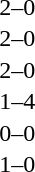<table cellspacing=1 width=70%>
<tr>
<th width=25%></th>
<th width=30%></th>
<th width=15%></th>
<th width=30%></th>
</tr>
<tr>
<td></td>
<td align=right></td>
<td align=center>2–0</td>
<td></td>
</tr>
<tr>
<td></td>
<td align=right></td>
<td align=center>2–0</td>
<td></td>
</tr>
<tr>
<td></td>
<td align=right></td>
<td align=center>2–0</td>
<td></td>
</tr>
<tr>
<td></td>
<td align=right></td>
<td align=center>1–4</td>
<td></td>
</tr>
<tr>
<td></td>
<td align=right></td>
<td align=center>0–0</td>
<td></td>
</tr>
<tr>
<td></td>
<td align=right></td>
<td align=center>1–0</td>
<td></td>
</tr>
</table>
